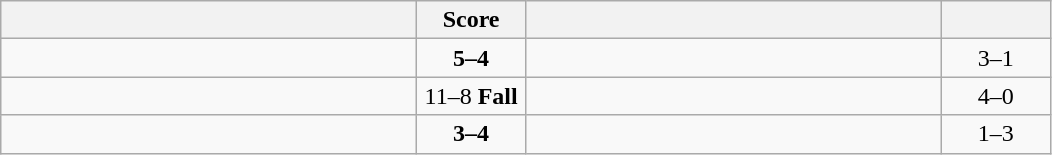<table class="wikitable" style="text-align: center; ">
<tr>
<th align="right" width="270"></th>
<th width="65">Score</th>
<th align="left" width="270"></th>
<th width="65"></th>
</tr>
<tr>
<td align="left"><strong></strong></td>
<td><strong>5–4</strong></td>
<td align="left"></td>
<td>3–1 <strong></strong></td>
</tr>
<tr>
<td align="left"><strong></strong></td>
<td>11–8 <strong>Fall</strong></td>
<td align="left"></td>
<td>4–0 <strong></strong></td>
</tr>
<tr>
<td align="left"></td>
<td><strong>3–4</strong></td>
<td align="left"><strong></strong></td>
<td>1–3 <strong></strong></td>
</tr>
</table>
